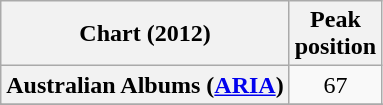<table class="wikitable sortable plainrowheaders" style="text-align:center">
<tr>
<th scope="col">Chart (2012)</th>
<th scope="col">Peak<br> position</th>
</tr>
<tr>
<th scope="row">Australian Albums (<a href='#'>ARIA</a>)</th>
<td>67</td>
</tr>
<tr>
</tr>
<tr>
</tr>
<tr>
</tr>
<tr>
</tr>
<tr>
</tr>
<tr>
</tr>
<tr>
</tr>
<tr>
</tr>
<tr>
</tr>
<tr>
</tr>
<tr>
</tr>
<tr>
</tr>
<tr>
</tr>
<tr>
</tr>
<tr>
</tr>
<tr>
</tr>
<tr>
</tr>
<tr>
</tr>
<tr>
</tr>
</table>
